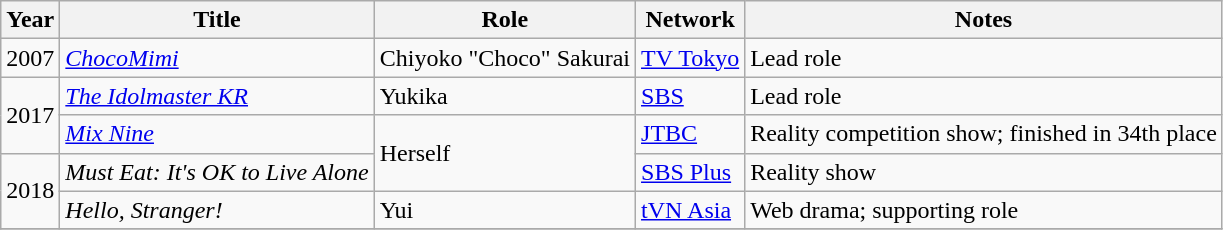<table class="wikitable">
<tr>
<th>Year</th>
<th>Title</th>
<th>Role</th>
<th>Network</th>
<th>Notes</th>
</tr>
<tr>
<td>2007</td>
<td><em><a href='#'>ChocoMimi</a></em></td>
<td>Chiyoko "Choco" Sakurai</td>
<td><a href='#'>TV Tokyo</a></td>
<td>Lead role</td>
</tr>
<tr>
<td rowspan="2">2017</td>
<td><em><a href='#'>The Idolmaster KR</a></em></td>
<td>Yukika</td>
<td><a href='#'>SBS</a></td>
<td>Lead role</td>
</tr>
<tr>
<td><em><a href='#'>Mix Nine</a></em></td>
<td rowspan="2">Herself</td>
<td><a href='#'>JTBC</a></td>
<td>Reality competition show; finished in 34th place</td>
</tr>
<tr>
<td rowspan="2">2018</td>
<td><em>Must Eat: It's OK to Live Alone</em></td>
<td><a href='#'>SBS Plus</a></td>
<td>Reality show</td>
</tr>
<tr>
<td><em>Hello, Stranger!</em></td>
<td>Yui</td>
<td><a href='#'>tVN Asia</a></td>
<td>Web drama; supporting role</td>
</tr>
<tr>
</tr>
</table>
